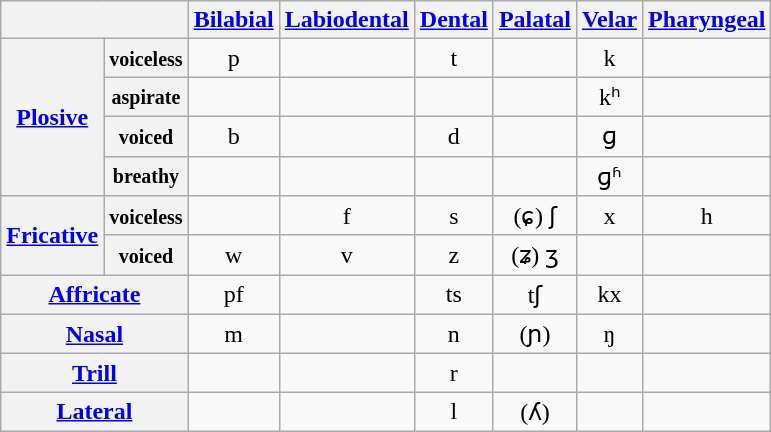<table class="IPA wikitable">
<tr>
<th colspan=2></th>
<th><a href='#'>Bilabial</a></th>
<th><a href='#'>Labiodental</a></th>
<th><a href='#'>Dental</a></th>
<th><a href='#'>Palatal</a></th>
<th><a href='#'>Velar</a></th>
<th><a href='#'>Pharyngeal</a></th>
</tr>
<tr align=center>
<th rowspan=4><a href='#'>Plosive</a></th>
<th><small>voiceless</small></th>
<td>p</td>
<td></td>
<td>t</td>
<td></td>
<td>k</td>
<td></td>
</tr>
<tr align=center>
<th><small>aspirate</small></th>
<td></td>
<td></td>
<td></td>
<td></td>
<td>kʰ</td>
<td></td>
</tr>
<tr align=center>
<th><small>voiced</small></th>
<td>b</td>
<td></td>
<td>d</td>
<td></td>
<td>ɡ</td>
<td></td>
</tr>
<tr align=center>
<th><small>breathy</small></th>
<td></td>
<td></td>
<td></td>
<td></td>
<td>ɡʱ</td>
<td></td>
</tr>
<tr align=center>
<th rowspan=2><a href='#'>Fricative</a></th>
<th><small>voiceless</small></th>
<td></td>
<td>f</td>
<td>s</td>
<td>(ɕ) ʃ</td>
<td>x</td>
<td>h</td>
</tr>
<tr align=center>
<th><small>voiced</small></th>
<td>w</td>
<td>v</td>
<td>z</td>
<td>(ʑ) ʒ</td>
<td></td>
<td></td>
</tr>
<tr align=center>
<th colspan=2><a href='#'>Affricate</a></th>
<td>pf</td>
<td></td>
<td>ts</td>
<td>tʃ</td>
<td>kx</td>
<td></td>
</tr>
<tr align=center>
<th colspan=2><a href='#'>Nasal</a></th>
<td>m</td>
<td></td>
<td>n</td>
<td>(ɲ)</td>
<td>ŋ</td>
<td></td>
</tr>
<tr align=center>
<th colspan=2><a href='#'>Trill</a></th>
<td></td>
<td></td>
<td>r</td>
<td></td>
<td></td>
<td></td>
</tr>
<tr align=center>
<th colspan=2><a href='#'>Lateral</a></th>
<td></td>
<td></td>
<td>l</td>
<td>(ʎ)</td>
<td></td>
<td></td>
</tr>
</table>
